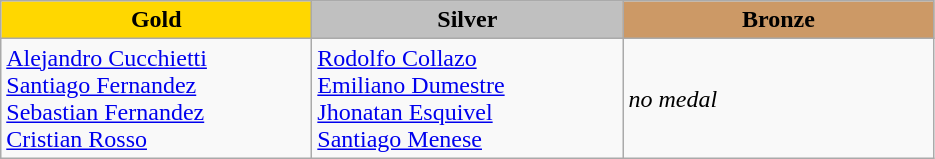<table class="wikitable" style="text-align:left">
<tr align="center">
<td width=200 bgcolor=gold><strong>Gold</strong></td>
<td width=200 bgcolor=silver><strong>Silver</strong></td>
<td width=200 bgcolor=CC9966><strong>Bronze</strong></td>
</tr>
<tr>
<td><a href='#'>Alejandro Cucchietti</a><br><a href='#'>Santiago Fernandez</a><br><a href='#'>Sebastian Fernandez</a><br><a href='#'>Cristian Rosso</a><br><em></em></td>
<td><a href='#'>Rodolfo Collazo</a><br><a href='#'>Emiliano Dumestre</a><br><a href='#'>Jhonatan Esquivel</a><br><a href='#'>Santiago Menese</a><br><em></em></td>
<td><em>no medal</em></td>
</tr>
</table>
